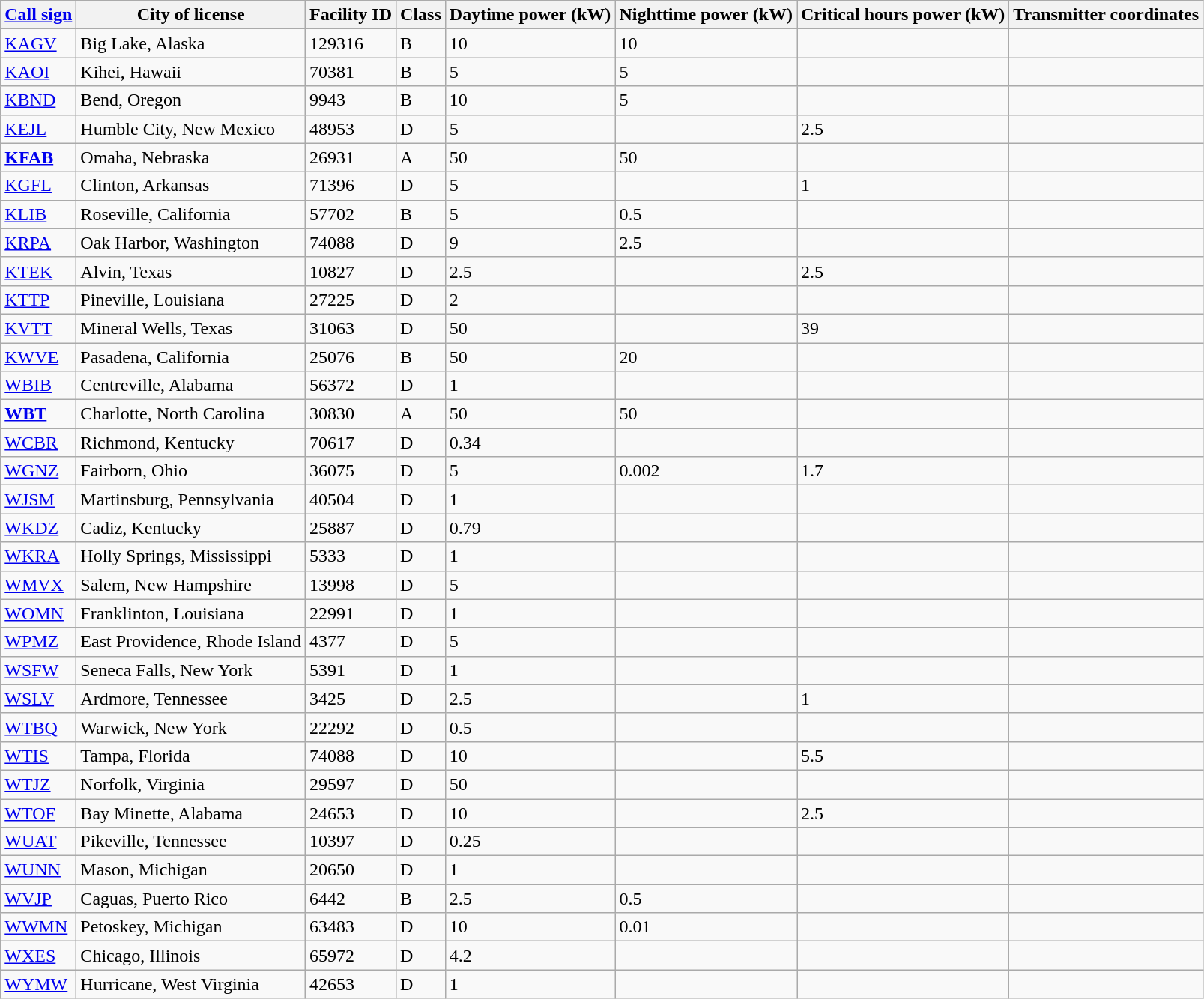<table class="wikitable sortable">
<tr>
<th><a href='#'>Call sign</a></th>
<th>City of license</th>
<th>Facility ID</th>
<th>Class</th>
<th>Daytime power (kW)</th>
<th>Nighttime power (kW)</th>
<th>Critical hours power (kW)</th>
<th>Transmitter coordinates</th>
</tr>
<tr>
<td><a href='#'>KAGV</a></td>
<td>Big Lake, Alaska</td>
<td>129316</td>
<td>B</td>
<td>10</td>
<td>10</td>
<td></td>
<td></td>
</tr>
<tr>
<td><a href='#'>KAOI</a></td>
<td>Kihei, Hawaii</td>
<td>70381</td>
<td>B</td>
<td>5</td>
<td>5</td>
<td></td>
<td></td>
</tr>
<tr>
<td><a href='#'>KBND</a></td>
<td>Bend, Oregon</td>
<td>9943</td>
<td>B</td>
<td>10</td>
<td>5</td>
<td></td>
<td></td>
</tr>
<tr>
<td><a href='#'>KEJL</a></td>
<td>Humble City, New Mexico</td>
<td>48953</td>
<td>D</td>
<td>5</td>
<td></td>
<td>2.5</td>
<td></td>
</tr>
<tr>
<td><strong><a href='#'>KFAB</a></strong></td>
<td>Omaha, Nebraska</td>
<td>26931</td>
<td>A</td>
<td>50</td>
<td>50</td>
<td></td>
<td></td>
</tr>
<tr>
<td><a href='#'>KGFL</a></td>
<td>Clinton, Arkansas</td>
<td>71396</td>
<td>D</td>
<td>5</td>
<td></td>
<td>1</td>
<td></td>
</tr>
<tr>
<td><a href='#'>KLIB</a></td>
<td>Roseville, California</td>
<td>57702</td>
<td>B</td>
<td>5</td>
<td>0.5</td>
<td></td>
<td></td>
</tr>
<tr>
<td><a href='#'>KRPA</a></td>
<td>Oak Harbor, Washington</td>
<td>74088</td>
<td>D</td>
<td>9</td>
<td>2.5</td>
<td></td>
<td></td>
</tr>
<tr>
<td><a href='#'>KTEK</a></td>
<td>Alvin, Texas</td>
<td>10827</td>
<td>D</td>
<td>2.5</td>
<td></td>
<td>2.5</td>
<td></td>
</tr>
<tr>
<td><a href='#'>KTTP</a></td>
<td>Pineville, Louisiana</td>
<td>27225</td>
<td>D</td>
<td>2</td>
<td></td>
<td></td>
<td></td>
</tr>
<tr>
<td><a href='#'>KVTT</a></td>
<td>Mineral Wells, Texas</td>
<td>31063</td>
<td>D</td>
<td>50</td>
<td></td>
<td>39</td>
<td></td>
</tr>
<tr>
<td><a href='#'>KWVE</a></td>
<td>Pasadena, California</td>
<td>25076</td>
<td>B</td>
<td>50</td>
<td>20</td>
<td></td>
<td></td>
</tr>
<tr>
<td><a href='#'>WBIB</a></td>
<td>Centreville, Alabama</td>
<td>56372</td>
<td>D</td>
<td>1</td>
<td></td>
<td></td>
<td></td>
</tr>
<tr>
<td><strong><a href='#'>WBT</a></strong></td>
<td>Charlotte, North Carolina</td>
<td>30830</td>
<td>A</td>
<td>50</td>
<td>50</td>
<td></td>
<td></td>
</tr>
<tr>
<td><a href='#'>WCBR</a></td>
<td>Richmond, Kentucky</td>
<td>70617</td>
<td>D</td>
<td>0.34</td>
<td></td>
<td></td>
<td></td>
</tr>
<tr>
<td><a href='#'>WGNZ</a></td>
<td>Fairborn, Ohio</td>
<td>36075</td>
<td>D</td>
<td>5</td>
<td>0.002</td>
<td>1.7</td>
<td></td>
</tr>
<tr>
<td><a href='#'>WJSM</a></td>
<td>Martinsburg, Pennsylvania</td>
<td>40504</td>
<td>D</td>
<td>1</td>
<td></td>
<td></td>
<td></td>
</tr>
<tr>
<td><a href='#'>WKDZ</a></td>
<td>Cadiz, Kentucky</td>
<td>25887</td>
<td>D</td>
<td>0.79</td>
<td></td>
<td></td>
<td></td>
</tr>
<tr>
<td><a href='#'>WKRA</a></td>
<td>Holly Springs, Mississippi</td>
<td>5333</td>
<td>D</td>
<td>1</td>
<td></td>
<td></td>
<td></td>
</tr>
<tr>
<td><a href='#'>WMVX</a></td>
<td>Salem, New Hampshire</td>
<td>13998</td>
<td>D</td>
<td>5</td>
<td></td>
<td></td>
<td></td>
</tr>
<tr>
<td><a href='#'>WOMN</a></td>
<td>Franklinton, Louisiana</td>
<td>22991</td>
<td>D</td>
<td>1</td>
<td></td>
<td></td>
<td></td>
</tr>
<tr>
<td><a href='#'>WPMZ</a></td>
<td>East Providence, Rhode Island</td>
<td>4377</td>
<td>D</td>
<td>5</td>
<td></td>
<td></td>
<td></td>
</tr>
<tr>
<td><a href='#'>WSFW</a></td>
<td>Seneca Falls, New York</td>
<td>5391</td>
<td>D</td>
<td>1</td>
<td></td>
<td></td>
<td></td>
</tr>
<tr>
<td><a href='#'>WSLV</a></td>
<td>Ardmore, Tennessee</td>
<td>3425</td>
<td>D</td>
<td>2.5</td>
<td></td>
<td>1</td>
<td></td>
</tr>
<tr>
<td><a href='#'>WTBQ</a></td>
<td>Warwick, New York</td>
<td>22292</td>
<td>D</td>
<td>0.5</td>
<td></td>
<td></td>
<td></td>
</tr>
<tr>
<td><a href='#'>WTIS</a></td>
<td>Tampa, Florida</td>
<td>74088</td>
<td>D</td>
<td>10</td>
<td></td>
<td>5.5</td>
<td></td>
</tr>
<tr>
<td><a href='#'>WTJZ</a></td>
<td>Norfolk, Virginia</td>
<td>29597</td>
<td>D</td>
<td>50</td>
<td></td>
<td></td>
<td></td>
</tr>
<tr>
<td><a href='#'>WTOF</a></td>
<td>Bay Minette, Alabama</td>
<td>24653</td>
<td>D</td>
<td>10</td>
<td></td>
<td>2.5</td>
<td></td>
</tr>
<tr>
<td><a href='#'>WUAT</a></td>
<td>Pikeville, Tennessee</td>
<td>10397</td>
<td>D</td>
<td>0.25</td>
<td></td>
<td></td>
<td></td>
</tr>
<tr>
<td><a href='#'>WUNN</a></td>
<td>Mason, Michigan</td>
<td>20650</td>
<td>D</td>
<td>1</td>
<td></td>
<td></td>
<td></td>
</tr>
<tr>
<td><a href='#'>WVJP</a></td>
<td>Caguas, Puerto Rico</td>
<td>6442</td>
<td>B</td>
<td>2.5</td>
<td>0.5</td>
<td></td>
<td></td>
</tr>
<tr>
<td><a href='#'>WWMN</a></td>
<td>Petoskey, Michigan</td>
<td>63483</td>
<td>D</td>
<td>10</td>
<td>0.01</td>
<td></td>
<td></td>
</tr>
<tr>
<td><a href='#'>WXES</a></td>
<td>Chicago, Illinois</td>
<td>65972</td>
<td>D</td>
<td>4.2</td>
<td></td>
<td></td>
<td></td>
</tr>
<tr>
<td><a href='#'>WYMW</a></td>
<td>Hurricane, West Virginia</td>
<td>42653</td>
<td>D</td>
<td>1</td>
<td></td>
<td></td>
<td></td>
</tr>
</table>
